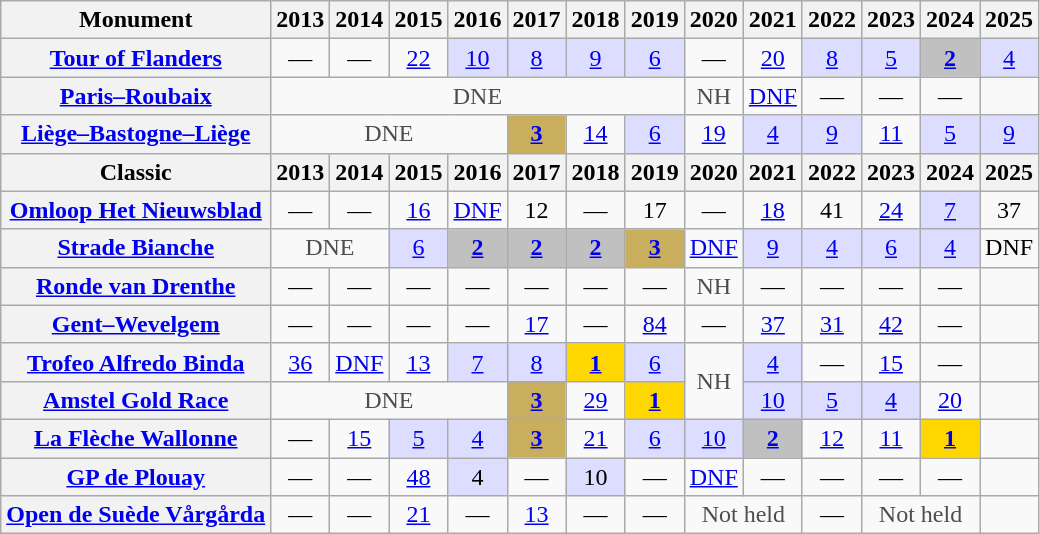<table class="wikitable plainrowheaders">
<tr>
<th>Monument</th>
<th>2013</th>
<th>2014</th>
<th>2015</th>
<th>2016</th>
<th>2017</th>
<th>2018</th>
<th>2019</th>
<th>2020</th>
<th>2021</th>
<th>2022</th>
<th>2023</th>
<th>2024</th>
<th>2025</th>
</tr>
<tr style="text-align:center;">
<th scope="row"><a href='#'>Tour of Flanders</a></th>
<td>—</td>
<td>—</td>
<td><a href='#'>22</a></td>
<td style="background:#ddf;"><a href='#'>10</a></td>
<td style="background:#ddf;"><a href='#'>8</a></td>
<td style="background:#ddf;"><a href='#'>9</a></td>
<td style="background:#ddf;"><a href='#'>6</a></td>
<td>—</td>
<td><a href='#'>20</a></td>
<td style="background:#ddf;"><a href='#'>8</a></td>
<td style="background:#ddf;"><a href='#'>5</a></td>
<td style="background:silver;"><a href='#'><strong>2</strong></a></td>
<td style="background:#ddf;"><a href='#'>4</a></td>
</tr>
<tr style="text-align:center;">
<th scope="row"><a href='#'>Paris–Roubaix</a></th>
<td style="color:#4d4d4d;" colspan=7>DNE</td>
<td style="color:#4d4d4d;">NH</td>
<td><a href='#'>DNF</a></td>
<td>—</td>
<td>—</td>
<td>—</td>
<td></td>
</tr>
<tr style="text-align:center;">
<th scope="row"><a href='#'>Liège–Bastogne–Liège</a></th>
<td style="color:#4d4d4d;" colspan=4>DNE</td>
<td style="background:#C9AE5D;"><a href='#'><strong>3</strong></a></td>
<td><a href='#'>14</a></td>
<td style="background:#ddf;"><a href='#'>6</a></td>
<td><a href='#'>19</a></td>
<td style="background:#ddf;"><a href='#'>4</a></td>
<td style="background:#ddf;"><a href='#'>9</a></td>
<td><a href='#'>11</a></td>
<td style="background:#ddf;"><a href='#'>5</a></td>
<td style="background:#ddf;"><a href='#'>9</a></td>
</tr>
<tr>
<th>Classic</th>
<th>2013</th>
<th>2014</th>
<th>2015</th>
<th>2016</th>
<th>2017</th>
<th>2018</th>
<th>2019</th>
<th>2020</th>
<th>2021</th>
<th>2022</th>
<th>2023</th>
<th>2024</th>
<th>2025</th>
</tr>
<tr style="text-align:center;">
<th scope="row"><a href='#'>Omloop Het Nieuwsblad</a></th>
<td>—</td>
<td>—</td>
<td><a href='#'>16</a></td>
<td><a href='#'>DNF</a></td>
<td>12</td>
<td>—</td>
<td>17</td>
<td>—</td>
<td><a href='#'>18</a></td>
<td>41</td>
<td><a href='#'>24</a></td>
<td style="background:#ddf;"><a href='#'>7</a></td>
<td>37</td>
</tr>
<tr style="text-align:center;">
<th scope="row"><a href='#'>Strade Bianche</a></th>
<td style="color:#4d4d4d;" colspan=2>DNE</td>
<td style="background:#ddf;"><a href='#'>6</a></td>
<td style="background:silver;"><a href='#'><strong>2</strong></a></td>
<td style="background:silver;"><a href='#'><strong>2</strong></a></td>
<td style="background:silver;"><a href='#'><strong>2</strong></a></td>
<td style="background:#C9AE5D;"><a href='#'><strong>3</strong></a></td>
<td><a href='#'>DNF</a></td>
<td style="background:#ddf;"><a href='#'>9</a></td>
<td style="background:#ddf;"><a href='#'>4</a></td>
<td style="background:#ddf;"><a href='#'>6</a></td>
<td style="background:#ddf;"><a href='#'>4</a></td>
<td>DNF</td>
</tr>
<tr style="text-align:center;">
<th scope="row"><a href='#'>Ronde van Drenthe</a></th>
<td>—</td>
<td>—</td>
<td>—</td>
<td>—</td>
<td>—</td>
<td>—</td>
<td>—</td>
<td style="color:#4d4d4d;">NH</td>
<td>—</td>
<td>—</td>
<td>—</td>
<td>—</td>
<td></td>
</tr>
<tr style="text-align:center;">
<th scope="row"><a href='#'>Gent–Wevelgem</a></th>
<td>—</td>
<td>—</td>
<td>—</td>
<td>—</td>
<td><a href='#'>17</a></td>
<td>—</td>
<td><a href='#'>84</a></td>
<td>—</td>
<td><a href='#'>37</a></td>
<td><a href='#'>31</a></td>
<td><a href='#'>42</a></td>
<td>—</td>
<td></td>
</tr>
<tr style="text-align:center;">
<th scope="row"><a href='#'>Trofeo Alfredo Binda</a></th>
<td><a href='#'>36</a></td>
<td><a href='#'>DNF</a></td>
<td><a href='#'>13</a></td>
<td style="background:#ddf;"><a href='#'>7</a></td>
<td style="background:#ddf;"><a href='#'>8</a></td>
<td style="background:gold;"><a href='#'><strong>1</strong></a></td>
<td style="background:#ddf;"><a href='#'>6</a></td>
<td style="color:#4d4d4d;" rowspan=2>NH</td>
<td style="background:#ddf;"><a href='#'>4</a></td>
<td>—</td>
<td><a href='#'>15</a></td>
<td>—</td>
<td></td>
</tr>
<tr style="text-align:center;">
<th scope="row"><a href='#'>Amstel Gold Race</a></th>
<td style="color:#4d4d4d;" colspan=4>DNE</td>
<td style="background:#C9AE5D;"><a href='#'><strong>3</strong></a></td>
<td><a href='#'>29</a></td>
<td style="background:gold;"><a href='#'><strong>1</strong></a></td>
<td style="background:#ddf;"><a href='#'>10</a></td>
<td style="background:#ddf;"><a href='#'>5</a></td>
<td style="background:#ddf;"><a href='#'>4</a></td>
<td><a href='#'>20</a></td>
<td></td>
</tr>
<tr style="text-align:center;">
<th scope="row"><a href='#'>La Flèche Wallonne</a></th>
<td>—</td>
<td><a href='#'>15</a></td>
<td style="background:#ddf;"><a href='#'>5</a></td>
<td style="background:#ddf;"><a href='#'>4</a></td>
<td style="background:#C9AE5D;"><a href='#'><strong>3</strong></a></td>
<td><a href='#'>21</a></td>
<td style="background:#ddf;"><a href='#'>6</a></td>
<td style="background:#ddf;"><a href='#'>10</a></td>
<td style="background:silver;"><a href='#'><strong>2</strong></a></td>
<td><a href='#'>12</a></td>
<td><a href='#'>11</a></td>
<td style="background:gold;"><a href='#'><strong>1</strong></a></td>
<td></td>
</tr>
<tr style="text-align:center;">
<th scope="row"><a href='#'>GP de Plouay</a></th>
<td>—</td>
<td>—</td>
<td><a href='#'>48</a></td>
<td style="background:#ddf;">4</td>
<td>—</td>
<td style="background:#ddf;">10</td>
<td>—</td>
<td><a href='#'>DNF</a></td>
<td>—</td>
<td>—</td>
<td>—</td>
<td>—</td>
<td></td>
</tr>
<tr style="text-align:center;">
<th scope="row"><a href='#'>Open de Suède Vårgårda</a></th>
<td>—</td>
<td>—</td>
<td><a href='#'>21</a></td>
<td>—</td>
<td><a href='#'>13</a></td>
<td>—</td>
<td>—</td>
<td style="color:#4d4d4d;" colspan=2>Not held</td>
<td>—</td>
<td style="color:#4d4d4d;" colspan=2>Not held</td>
<td></td>
</tr>
</table>
